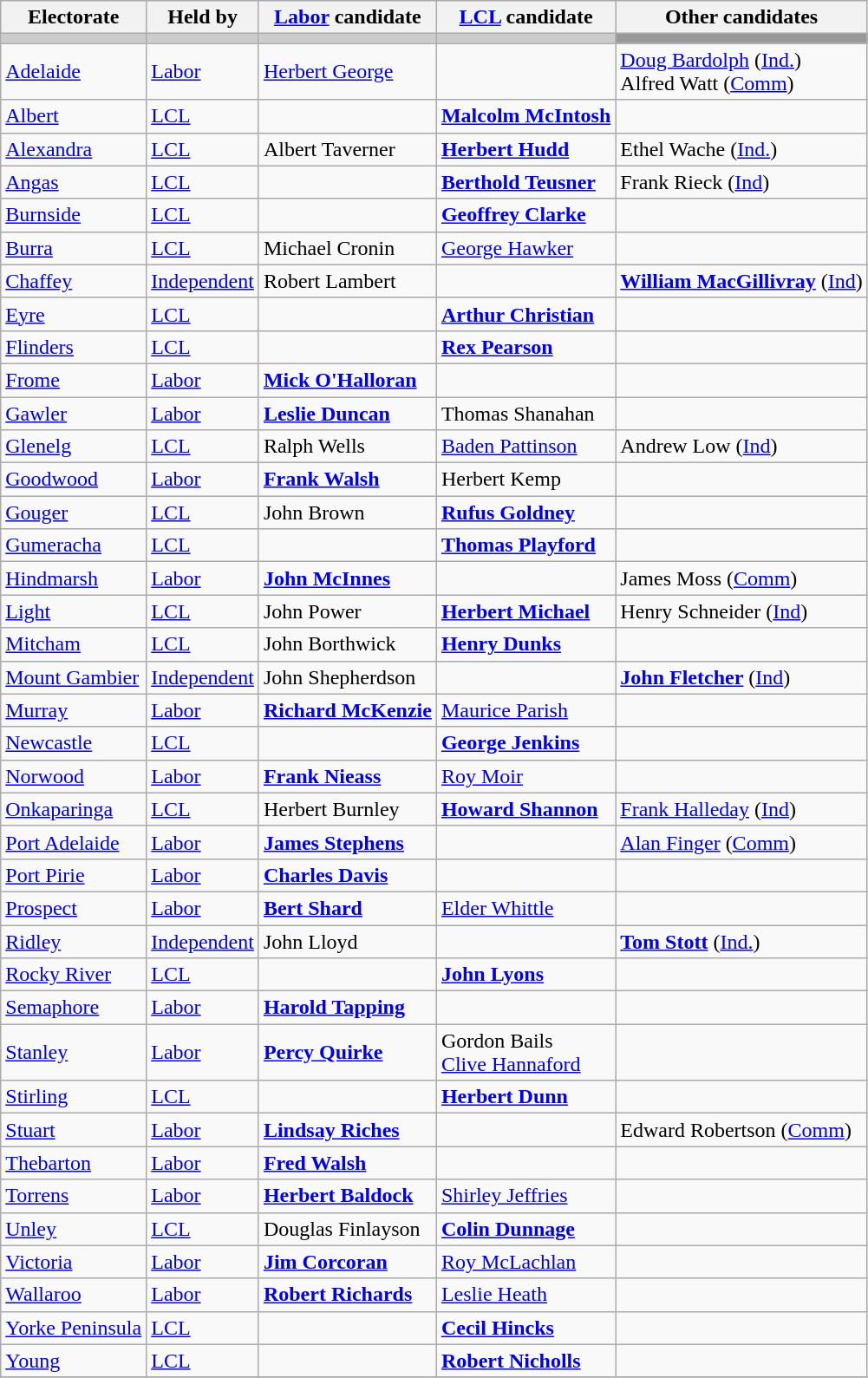<table class="wikitable">
<tr>
<th>Electorate</th>
<th>Held by</th>
<th><a href='#'>Labor</a> candidate</th>
<th><a href='#'>LCL</a> candidate</th>
<th>Other candidates</th>
</tr>
<tr bgcolor="#cccccc">
<td></td>
<td></td>
<td></td>
<td></td>
<td bgcolor="#999999"></td>
</tr>
<tr>
<td><a href='#'>Adelaide</a></td>
<td><a href='#'>Labor</a></td>
<td><a href='#'>Herbert George</a></td>
<td></td>
<td><a href='#'>Doug Bardolph</a> (<a href='#'>Ind.</a>) <br> Alfred Watt (<a href='#'>Comm</a>)</td>
</tr>
<tr>
<td><a href='#'>Albert</a></td>
<td><a href='#'>LCL</a></td>
<td></td>
<td><strong><a href='#'>Malcolm McIntosh</a></strong></td>
<td></td>
</tr>
<tr>
<td><a href='#'>Alexandra</a></td>
<td><a href='#'>LCL</a></td>
<td>Albert Taverner</td>
<td><strong><a href='#'>Herbert Hudd</a></strong></td>
<td>Ethel Wache (<a href='#'>Ind.</a>)</td>
</tr>
<tr>
<td><a href='#'>Angas</a></td>
<td><a href='#'>LCL</a></td>
<td></td>
<td><strong><a href='#'>Berthold Teusner</a></strong></td>
<td>Frank Rieck (<a href='#'>Ind</a>)</td>
</tr>
<tr>
<td><a href='#'>Burnside</a></td>
<td><a href='#'>LCL</a></td>
<td></td>
<td><strong><a href='#'>Geoffrey Clarke</a></strong></td>
<td></td>
</tr>
<tr>
<td><a href='#'>Burra</a></td>
<td><a href='#'>LCL</a></td>
<td>Michael Cronin</td>
<td><a href='#'>George Hawker</a></td>
<td></td>
</tr>
<tr>
<td><a href='#'>Chaffey</a></td>
<td><a href='#'>Independent</a></td>
<td>Robert Lambert</td>
<td></td>
<td><strong><a href='#'>William MacGillivray</a></strong> (<a href='#'>Ind</a>)</td>
</tr>
<tr>
<td><a href='#'>Eyre</a></td>
<td><a href='#'>LCL</a></td>
<td></td>
<td><strong><a href='#'>Arthur Christian</a></strong></td>
<td></td>
</tr>
<tr>
<td><a href='#'>Flinders</a></td>
<td><a href='#'>LCL</a></td>
<td></td>
<td><strong><a href='#'>Rex Pearson</a></strong></td>
<td></td>
</tr>
<tr>
<td><a href='#'>Frome</a></td>
<td><a href='#'>Labor</a></td>
<td><strong><a href='#'>Mick O'Halloran</a></strong></td>
<td></td>
<td></td>
</tr>
<tr>
<td><a href='#'>Gawler</a></td>
<td><a href='#'>Labor</a></td>
<td><strong><a href='#'>Leslie Duncan</a></strong></td>
<td>Thomas Shanahan</td>
<td></td>
</tr>
<tr>
<td><a href='#'>Glenelg</a></td>
<td><a href='#'>LCL</a></td>
<td>Ralph Wells</td>
<td><a href='#'>Baden Pattinson</a></td>
<td>Andrew Low (<a href='#'>Ind</a>)</td>
</tr>
<tr>
<td><a href='#'>Goodwood</a></td>
<td><a href='#'>Labor</a></td>
<td><strong><a href='#'>Frank Walsh</a></strong></td>
<td>Herbert Kemp</td>
<td></td>
</tr>
<tr>
<td><a href='#'>Gouger</a></td>
<td><a href='#'>LCL</a></td>
<td>John Brown</td>
<td><strong><a href='#'>Rufus Goldney</a></strong></td>
<td></td>
</tr>
<tr>
<td><a href='#'>Gumeracha</a></td>
<td><a href='#'>LCL</a></td>
<td></td>
<td><strong><a href='#'>Thomas Playford</a></strong></td>
<td></td>
</tr>
<tr>
<td><a href='#'>Hindmarsh</a></td>
<td><a href='#'>Labor</a></td>
<td><strong><a href='#'>John McInnes</a></strong></td>
<td></td>
<td>James Moss (<a href='#'>Comm</a>)</td>
</tr>
<tr>
<td><a href='#'>Light</a></td>
<td><a href='#'>LCL</a></td>
<td>John Power</td>
<td><strong><a href='#'>Herbert Michael</a></strong></td>
<td>Henry Schneider (<a href='#'>Ind</a>)</td>
</tr>
<tr>
<td><a href='#'>Mitcham</a></td>
<td><a href='#'>LCL</a></td>
<td>John Borthwick</td>
<td><strong><a href='#'>Henry Dunks</a></strong></td>
<td></td>
</tr>
<tr>
<td><a href='#'>Mount Gambier</a></td>
<td><a href='#'>Independent</a></td>
<td>John Shepherdson</td>
<td></td>
<td><strong><a href='#'>John Fletcher</a></strong> (<a href='#'>Ind</a>)</td>
</tr>
<tr>
<td><a href='#'>Murray</a></td>
<td><a href='#'>Labor</a></td>
<td><strong><a href='#'>Richard McKenzie</a></strong></td>
<td><a href='#'>Maurice Parish</a></td>
<td></td>
</tr>
<tr>
<td><a href='#'>Newcastle</a></td>
<td><a href='#'>LCL</a></td>
<td></td>
<td><strong><a href='#'>George Jenkins</a></strong></td>
<td></td>
</tr>
<tr>
<td><a href='#'>Norwood</a></td>
<td><a href='#'>Labor</a></td>
<td><strong><a href='#'>Frank Nieass</a></strong></td>
<td><a href='#'>Roy Moir</a></td>
<td></td>
</tr>
<tr>
<td><a href='#'>Onkaparinga</a></td>
<td><a href='#'>LCL</a></td>
<td>Herbert Burnley</td>
<td><strong><a href='#'>Howard Shannon</a></strong></td>
<td><a href='#'>Frank Halleday</a> (<a href='#'>Ind</a>)</td>
</tr>
<tr>
<td><a href='#'>Port Adelaide</a></td>
<td><a href='#'>Labor</a></td>
<td><strong><a href='#'>James Stephens</a></strong></td>
<td></td>
<td><a href='#'>Alan Finger</a> (<a href='#'>Comm</a>)</td>
</tr>
<tr>
<td><a href='#'>Port Pirie</a></td>
<td><a href='#'>Labor</a></td>
<td><strong><a href='#'>Charles Davis</a></strong></td>
<td></td>
<td></td>
</tr>
<tr>
<td><a href='#'>Prospect</a></td>
<td><a href='#'>Labor</a></td>
<td><strong><a href='#'>Bert Shard</a></strong></td>
<td><a href='#'>Elder Whittle</a></td>
<td></td>
</tr>
<tr>
<td><a href='#'>Ridley</a></td>
<td><a href='#'>Independent</a></td>
<td>John Lloyd</td>
<td></td>
<td><strong><a href='#'>Tom Stott</a></strong> (<a href='#'>Ind.</a>)</td>
</tr>
<tr>
<td><a href='#'>Rocky River</a></td>
<td><a href='#'>LCL</a></td>
<td></td>
<td><strong><a href='#'>John Lyons</a></strong></td>
<td></td>
</tr>
<tr>
<td><a href='#'>Semaphore</a></td>
<td><a href='#'>Labor</a></td>
<td><strong><a href='#'>Harold Tapping</a></strong></td>
<td></td>
<td></td>
</tr>
<tr>
<td><a href='#'>Stanley</a></td>
<td><a href='#'>Labor</a></td>
<td><strong><a href='#'>Percy Quirke</a></strong></td>
<td>Gordon Bails <br> <a href='#'>Clive Hannaford</a></td>
<td></td>
</tr>
<tr>
<td><a href='#'>Stirling</a></td>
<td><a href='#'>LCL</a></td>
<td></td>
<td><strong><a href='#'>Herbert Dunn</a></strong></td>
<td></td>
</tr>
<tr>
<td><a href='#'>Stuart</a></td>
<td><a href='#'>Labor</a></td>
<td><strong><a href='#'>Lindsay Riches</a></strong></td>
<td></td>
<td>Edward Robertson (<a href='#'>Comm</a>)</td>
</tr>
<tr>
<td><a href='#'>Thebarton</a></td>
<td><a href='#'>Labor</a></td>
<td><strong><a href='#'>Fred Walsh</a></strong></td>
<td></td>
<td></td>
</tr>
<tr>
<td><a href='#'>Torrens</a></td>
<td><a href='#'>Labor</a></td>
<td><strong><a href='#'>Herbert Baldock</a></strong></td>
<td><a href='#'>Shirley Jeffries</a></td>
<td></td>
</tr>
<tr>
<td><a href='#'>Unley</a></td>
<td><a href='#'>LCL</a></td>
<td>Douglas Finlayson</td>
<td><strong><a href='#'>Colin Dunnage</a></strong></td>
<td></td>
</tr>
<tr>
<td><a href='#'>Victoria</a></td>
<td><a href='#'>Labor</a></td>
<td><strong><a href='#'>Jim Corcoran</a></strong></td>
<td><a href='#'>Roy McLachlan</a></td>
<td></td>
</tr>
<tr>
<td><a href='#'>Wallaroo</a></td>
<td><a href='#'>Labor</a></td>
<td><strong><a href='#'>Robert Richards</a></strong></td>
<td><a href='#'>Leslie Heath</a></td>
<td></td>
</tr>
<tr>
<td><a href='#'>Yorke Peninsula</a></td>
<td><a href='#'>LCL</a></td>
<td></td>
<td><strong><a href='#'>Cecil Hincks</a></strong></td>
<td></td>
</tr>
<tr>
<td><a href='#'>Young</a></td>
<td><a href='#'>LCL</a></td>
<td></td>
<td><strong><a href='#'>Robert Nicholls</a></strong></td>
<td></td>
</tr>
<tr>
</tr>
</table>
